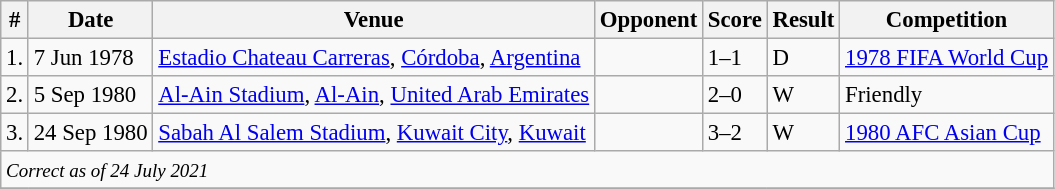<table class="wikitable" style="font-size:95%;">
<tr>
<th>#</th>
<th>Date</th>
<th>Venue</th>
<th>Opponent</th>
<th>Score</th>
<th>Result</th>
<th>Competition</th>
</tr>
<tr>
<td>1.</td>
<td>7 Jun 1978</td>
<td><a href='#'>Estadio Chateau Carreras</a>, <a href='#'>Córdoba</a>, <a href='#'>Argentina</a></td>
<td></td>
<td>1–1</td>
<td>D</td>
<td><a href='#'>1978 FIFA World Cup</a></td>
</tr>
<tr>
<td>2.</td>
<td>5 Sep 1980</td>
<td><a href='#'>Al-Ain Stadium</a>, <a href='#'>Al-Ain</a>, <a href='#'>United Arab Emirates</a></td>
<td></td>
<td>2–0</td>
<td>W</td>
<td>Friendly</td>
</tr>
<tr>
<td>3.</td>
<td>24 Sep 1980</td>
<td><a href='#'>Sabah Al Salem Stadium</a>, <a href='#'>Kuwait City</a>, <a href='#'>Kuwait</a></td>
<td></td>
<td>3–2</td>
<td>W</td>
<td><a href='#'>1980 AFC Asian Cup</a></td>
</tr>
<tr>
<td colspan=18><small><em>Correct as of 24 July 2021</em></small></td>
</tr>
<tr>
</tr>
</table>
